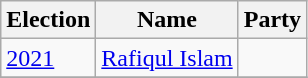<table class="wikitable sortable">
<tr>
<th>Election</th>
<th>Name</th>
<th colspan=2>Party</th>
</tr>
<tr>
<td><a href='#'>2021</a></td>
<td><a href='#'>Rafiqul Islam</a></td>
<td></td>
</tr>
<tr>
</tr>
</table>
